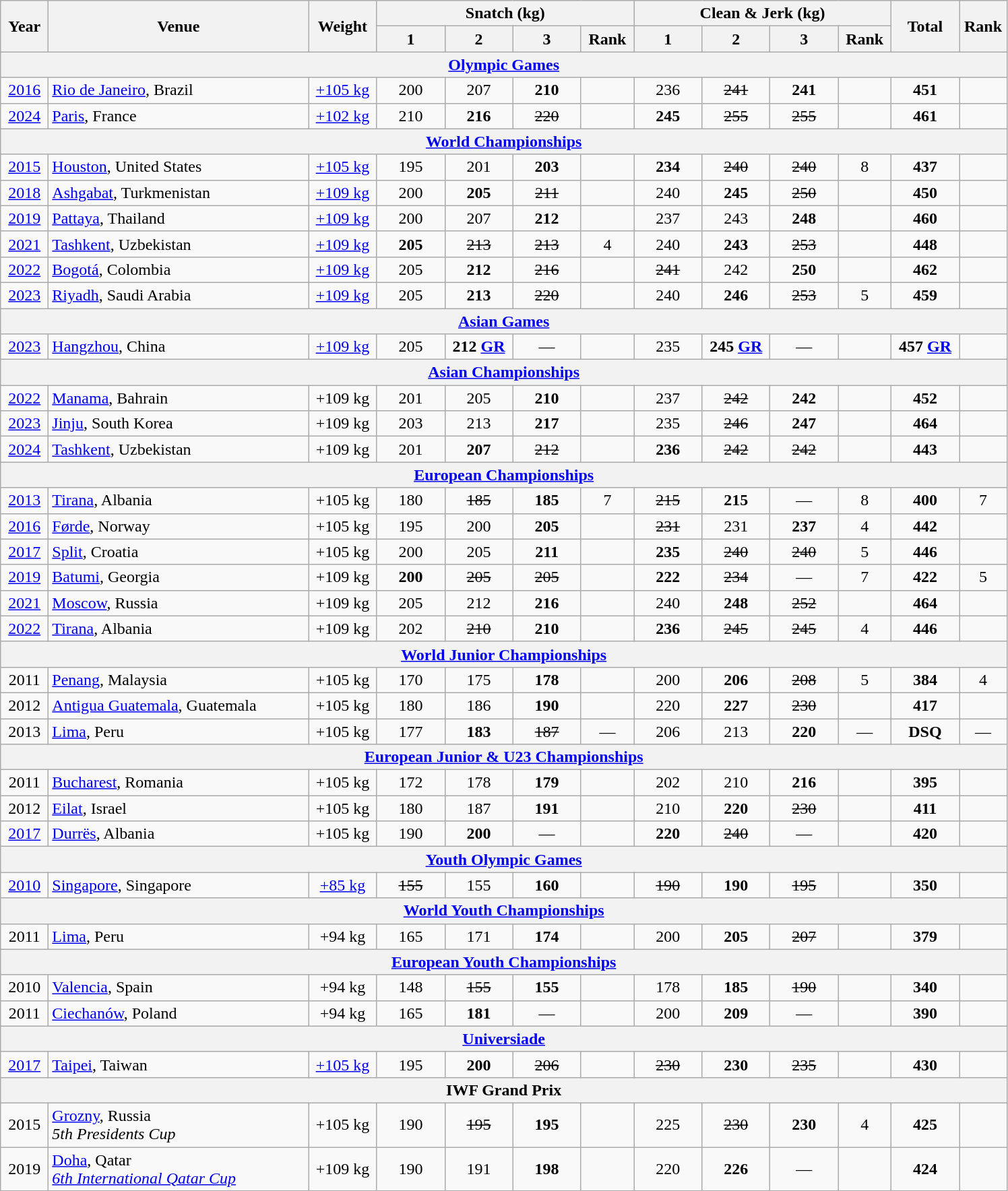<table class="wikitable" style="text-align:center;">
<tr>
<th rowspan=2 width=40>Year</th>
<th rowspan=2 width=250>Venue</th>
<th rowspan=2 width=60>Weight</th>
<th colspan=4>Snatch (kg)</th>
<th colspan=4>Clean & Jerk (kg)</th>
<th rowspan=2 width=60>Total</th>
<th rowspan=2 width=40>Rank</th>
</tr>
<tr>
<th width=60>1</th>
<th width=60>2</th>
<th width=60>3</th>
<th width=45>Rank</th>
<th width=60>1</th>
<th width=60>2</th>
<th width=60>3</th>
<th width=45>Rank</th>
</tr>
<tr>
<th colspan=13><a href='#'>Olympic Games</a></th>
</tr>
<tr>
<td><a href='#'>2016</a></td>
<td align=left><a href='#'>Rio de Janeiro</a>, Brazil</td>
<td><a href='#'>+105 kg</a></td>
<td>200</td>
<td>207</td>
<td><strong>210</strong></td>
<td></td>
<td>236</td>
<td><s>241</s></td>
<td><strong>241</strong></td>
<td></td>
<td><strong>451</strong></td>
<td><strong></strong></td>
</tr>
<tr>
<td><a href='#'>2024</a></td>
<td align=left><a href='#'>Paris</a>, France</td>
<td><a href='#'>+102 kg</a></td>
<td>210</td>
<td><strong>216</strong></td>
<td><s>220</s></td>
<td></td>
<td><strong>245</strong></td>
<td><s>255</s></td>
<td><s>255</s></td>
<td></td>
<td><strong>461</strong></td>
<td></td>
</tr>
<tr>
<th colspan=13><a href='#'>World Championships</a></th>
</tr>
<tr>
<td><a href='#'>2015</a></td>
<td align=left><a href='#'>Houston</a>, United States</td>
<td><a href='#'>+105 kg</a></td>
<td>195</td>
<td>201</td>
<td><strong>203</strong></td>
<td><strong></strong></td>
<td><strong>234</strong></td>
<td><s>240</s></td>
<td><s>240</s></td>
<td>8</td>
<td><strong>437</strong></td>
<td><strong></strong></td>
</tr>
<tr>
<td><a href='#'>2018</a></td>
<td align=left><a href='#'>Ashgabat</a>, Turkmenistan</td>
<td><a href='#'>+109 kg</a></td>
<td>200</td>
<td><strong>205</strong></td>
<td><s>211</s></td>
<td></td>
<td>240</td>
<td><strong>245</strong></td>
<td><s>250</s></td>
<td></td>
<td><strong>450</strong></td>
<td></td>
</tr>
<tr>
<td><a href='#'>2019</a></td>
<td align=left><a href='#'>Pattaya</a>, Thailand</td>
<td><a href='#'>+109 kg</a></td>
<td>200</td>
<td>207</td>
<td><strong>212</strong></td>
<td></td>
<td>237</td>
<td>243</td>
<td><strong>248</strong></td>
<td></td>
<td><strong>460</strong></td>
<td></td>
</tr>
<tr>
<td><a href='#'>2021</a></td>
<td align=left><a href='#'>Tashkent</a>, Uzbekistan</td>
<td><a href='#'>+109 kg</a></td>
<td><strong>205</strong></td>
<td><s>213</s></td>
<td><s>213</s></td>
<td>4</td>
<td>240</td>
<td><strong>243</strong></td>
<td><s>253</s></td>
<td></td>
<td><strong>448</strong></td>
<td></td>
</tr>
<tr>
<td><a href='#'>2022</a></td>
<td align=left><a href='#'>Bogotá</a>, Colombia</td>
<td><a href='#'>+109 kg</a></td>
<td>205</td>
<td><strong>212</strong></td>
<td><s>216</s></td>
<td></td>
<td><s>241</s></td>
<td>242</td>
<td><strong>250</strong></td>
<td></td>
<td><strong>462</strong></td>
<td></td>
</tr>
<tr>
<td><a href='#'>2023</a></td>
<td align=left><a href='#'>Riyadh</a>, Saudi Arabia</td>
<td><a href='#'>+109 kg</a></td>
<td>205</td>
<td><strong>213</strong></td>
<td><s>220</s></td>
<td></td>
<td>240</td>
<td><strong>246</strong></td>
<td><s>253</s></td>
<td>5</td>
<td><strong>459</strong></td>
<td></td>
</tr>
<tr>
<th colspan=13><a href='#'>Asian Games</a></th>
</tr>
<tr>
<td><a href='#'>2023</a></td>
<td align=left><a href='#'>Hangzhou</a>, China</td>
<td><a href='#'>+109 kg</a></td>
<td>205</td>
<td><strong>212 <a href='#'>GR</a></strong></td>
<td>—</td>
<td></td>
<td>235</td>
<td><strong>245 <a href='#'>GR</a></strong></td>
<td>—</td>
<td></td>
<td><strong>457 <a href='#'>GR</a></strong></td>
<td></td>
</tr>
<tr>
<th colspan=13><a href='#'>Asian Championships</a></th>
</tr>
<tr>
<td><a href='#'>2022</a></td>
<td align=left><a href='#'>Manama</a>, Bahrain</td>
<td>+109 kg</td>
<td>201</td>
<td>205</td>
<td><strong>210</strong></td>
<td></td>
<td>237</td>
<td><s>242</s></td>
<td><strong>242</strong></td>
<td></td>
<td><strong>452</strong></td>
<td></td>
</tr>
<tr>
<td><a href='#'>2023</a></td>
<td align=left><a href='#'>Jinju</a>, South Korea</td>
<td>+109 kg</td>
<td>203</td>
<td>213</td>
<td><strong>217</strong></td>
<td></td>
<td>235</td>
<td><s>246</s></td>
<td><strong>247</strong></td>
<td></td>
<td><strong>464</strong></td>
<td></td>
</tr>
<tr>
<td><a href='#'>2024</a></td>
<td align=left><a href='#'>Tashkent</a>, Uzbekistan</td>
<td>+109 kg</td>
<td>201</td>
<td><strong>207</strong></td>
<td><s>212</s></td>
<td></td>
<td><strong>236</strong></td>
<td><s>242</s></td>
<td><s>242</s></td>
<td></td>
<td><strong>443</strong></td>
<td></td>
</tr>
<tr>
<th colspan=13><a href='#'>European Championships</a></th>
</tr>
<tr>
<td><a href='#'>2013</a></td>
<td align=left><a href='#'>Tirana</a>, Albania</td>
<td>+105 kg</td>
<td>180</td>
<td><s>185</s></td>
<td><strong>185</strong></td>
<td>7</td>
<td><s>215</s></td>
<td><strong>215</strong></td>
<td>—</td>
<td>8</td>
<td><strong>400</strong></td>
<td>7</td>
</tr>
<tr>
<td><a href='#'>2016</a></td>
<td align=left><a href='#'>Førde</a>, Norway</td>
<td>+105 kg</td>
<td>195</td>
<td>200</td>
<td><strong>205</strong></td>
<td><strong></strong></td>
<td><s>231</s></td>
<td>231</td>
<td><strong>237</strong></td>
<td>4</td>
<td><strong>442</strong></td>
<td><strong></strong></td>
</tr>
<tr>
<td><a href='#'>2017</a></td>
<td align=left><a href='#'>Split</a>, Croatia</td>
<td>+105 kg</td>
<td>200</td>
<td>205</td>
<td><strong>211</strong></td>
<td><strong></strong></td>
<td><strong>235</strong></td>
<td><s>240</s></td>
<td><s>240</s></td>
<td>5</td>
<td><strong>446</strong></td>
<td><strong></strong></td>
</tr>
<tr>
<td><a href='#'>2019</a></td>
<td align=left><a href='#'>Batumi</a>, Georgia</td>
<td>+109 kg</td>
<td><strong>200</strong></td>
<td><s>205</s></td>
<td><s>205</s></td>
<td><strong></strong></td>
<td><strong>222</strong></td>
<td><s>234</s></td>
<td>—</td>
<td>7</td>
<td><strong>422</strong></td>
<td>5</td>
</tr>
<tr>
<td><a href='#'>2021</a></td>
<td align=left><a href='#'>Moscow</a>, Russia</td>
<td>+109 kg</td>
<td>205</td>
<td>212</td>
<td><strong>216</strong></td>
<td></td>
<td>240</td>
<td><strong>248</strong></td>
<td><s>252</s></td>
<td></td>
<td><strong>464</strong></td>
<td></td>
</tr>
<tr>
<td><a href='#'>2022</a></td>
<td align=left><a href='#'>Tirana</a>, Albania</td>
<td>+109 kg</td>
<td>202</td>
<td><s>210</s></td>
<td><strong>210</strong></td>
<td><strong></strong></td>
<td><strong>236</strong></td>
<td><s>245</s></td>
<td><s>245</s></td>
<td>4</td>
<td><strong>446</strong></td>
<td></td>
</tr>
<tr>
<th colspan=13><a href='#'>World Junior Championships</a></th>
</tr>
<tr>
<td>2011</td>
<td align=left><a href='#'>Penang</a>, Malaysia</td>
<td>+105 kg</td>
<td>170</td>
<td>175</td>
<td><strong>178</strong></td>
<td><strong></strong></td>
<td>200</td>
<td><strong>206</strong></td>
<td><s>208</s></td>
<td>5</td>
<td><strong>384</strong></td>
<td>4</td>
</tr>
<tr>
<td>2012</td>
<td align=left><a href='#'>Antigua Guatemala</a>, Guatemala</td>
<td>+105 kg</td>
<td>180</td>
<td>186</td>
<td><strong>190</strong></td>
<td><strong></strong></td>
<td>220</td>
<td><strong>227</strong></td>
<td><s>230</s></td>
<td><strong></strong></td>
<td><strong>417</strong></td>
<td><strong></strong></td>
</tr>
<tr>
<td>2013</td>
<td align=left><a href='#'>Lima</a>, Peru</td>
<td>+105 kg</td>
<td>177</td>
<td><strong>183</strong></td>
<td><s>187</s></td>
<td>—</td>
<td>206</td>
<td>213</td>
<td><strong>220</strong></td>
<td>—</td>
<td><strong>DSQ</strong></td>
<td>—</td>
</tr>
<tr>
<th colspan=13><a href='#'>European Junior & U23 Championships</a></th>
</tr>
<tr>
<td>2011</td>
<td align=left><a href='#'>Bucharest</a>, Romania</td>
<td>+105 kg</td>
<td>172</td>
<td>178</td>
<td><strong>179</strong></td>
<td><strong></strong></td>
<td>202</td>
<td>210</td>
<td><strong>216</strong></td>
<td><strong></strong></td>
<td><strong>395</strong></td>
<td><strong></strong></td>
</tr>
<tr>
<td>2012</td>
<td align=left><a href='#'>Eilat</a>, Israel</td>
<td>+105 kg</td>
<td>180</td>
<td>187</td>
<td><strong>191</strong></td>
<td><strong></strong></td>
<td>210</td>
<td><strong>220</strong></td>
<td><s>230</s></td>
<td><strong></strong></td>
<td><strong>411</strong></td>
<td><strong></strong></td>
</tr>
<tr>
<td><a href='#'>2017</a></td>
<td align=left><a href='#'>Durrës</a>, Albania</td>
<td>+105 kg</td>
<td>190</td>
<td><strong>200</strong></td>
<td>—</td>
<td><strong></strong></td>
<td><strong>220</strong></td>
<td><s>240</s></td>
<td>—</td>
<td><strong></strong></td>
<td><strong>420</strong></td>
<td><strong></strong></td>
</tr>
<tr>
<th colspan=13><a href='#'>Youth Olympic Games</a></th>
</tr>
<tr>
<td><a href='#'>2010</a></td>
<td align=left><a href='#'>Singapore</a>, Singapore</td>
<td><a href='#'>+85 kg</a></td>
<td><s>155</s></td>
<td>155</td>
<td><strong>160</strong></td>
<td></td>
<td><s>190</s></td>
<td><strong>190</strong></td>
<td><s>195</s></td>
<td></td>
<td><strong>350</strong></td>
<td><strong></strong></td>
</tr>
<tr>
<th colspan=13><a href='#'>World Youth Championships</a></th>
</tr>
<tr>
<td>2011</td>
<td align=left><a href='#'>Lima</a>, Peru</td>
<td>+94 kg</td>
<td>165</td>
<td>171</td>
<td><strong>174</strong></td>
<td><strong></strong></td>
<td>200</td>
<td><strong>205</strong></td>
<td><s>207</s></td>
<td><strong></strong></td>
<td><strong>379</strong></td>
<td><strong></strong></td>
</tr>
<tr>
<th colspan=13><a href='#'>European Youth Championships</a></th>
</tr>
<tr>
<td>2010</td>
<td align=left><a href='#'>Valencia</a>, Spain</td>
<td>+94 kg</td>
<td>148</td>
<td><s>155</s></td>
<td><strong>155</strong></td>
<td><strong></strong></td>
<td>178</td>
<td><strong>185</strong></td>
<td><s>190</s></td>
<td><strong></strong></td>
<td><strong>340</strong></td>
<td><strong></strong></td>
</tr>
<tr>
<td>2011</td>
<td align=left><a href='#'>Ciechanów</a>, Poland</td>
<td>+94 kg</td>
<td>165</td>
<td><strong>181</strong></td>
<td>—</td>
<td><strong></strong></td>
<td>200</td>
<td><strong>209</strong></td>
<td>—</td>
<td><strong></strong></td>
<td><strong>390</strong></td>
<td><strong></strong></td>
</tr>
<tr>
<th colspan=13><a href='#'>Universiade</a></th>
</tr>
<tr>
<td><a href='#'>2017</a></td>
<td align=left><a href='#'>Taipei</a>, Taiwan</td>
<td><a href='#'>+105 kg</a></td>
<td>195</td>
<td><strong>200</strong></td>
<td><s>206</s></td>
<td></td>
<td><s>230</s></td>
<td><strong>230</strong></td>
<td><s>235</s></td>
<td></td>
<td><strong>430</strong></td>
<td><strong></strong></td>
</tr>
<tr>
<th colspan=13>IWF Grand Prix</th>
</tr>
<tr>
<td>2015</td>
<td align=left><a href='#'>Grozny</a>, Russia<br><em>5th Presidents Cup</em></td>
<td>+105 kg</td>
<td>190</td>
<td><s>195</s></td>
<td><strong>195</strong></td>
<td><strong></strong></td>
<td>225</td>
<td><s>230</s></td>
<td><strong>230</strong></td>
<td>4</td>
<td><strong>425</strong></td>
<td><strong></strong></td>
</tr>
<tr>
<td>2019</td>
<td align=left><a href='#'>Doha</a>, Qatar<br><em><a href='#'>6th International Qatar Cup</a></em></td>
<td>+109 kg</td>
<td>190</td>
<td>191</td>
<td><strong>198</strong></td>
<td><strong></strong></td>
<td>220</td>
<td><strong>226</strong></td>
<td>—</td>
<td><strong></strong></td>
<td><strong>424</strong></td>
<td><strong></strong></td>
</tr>
</table>
